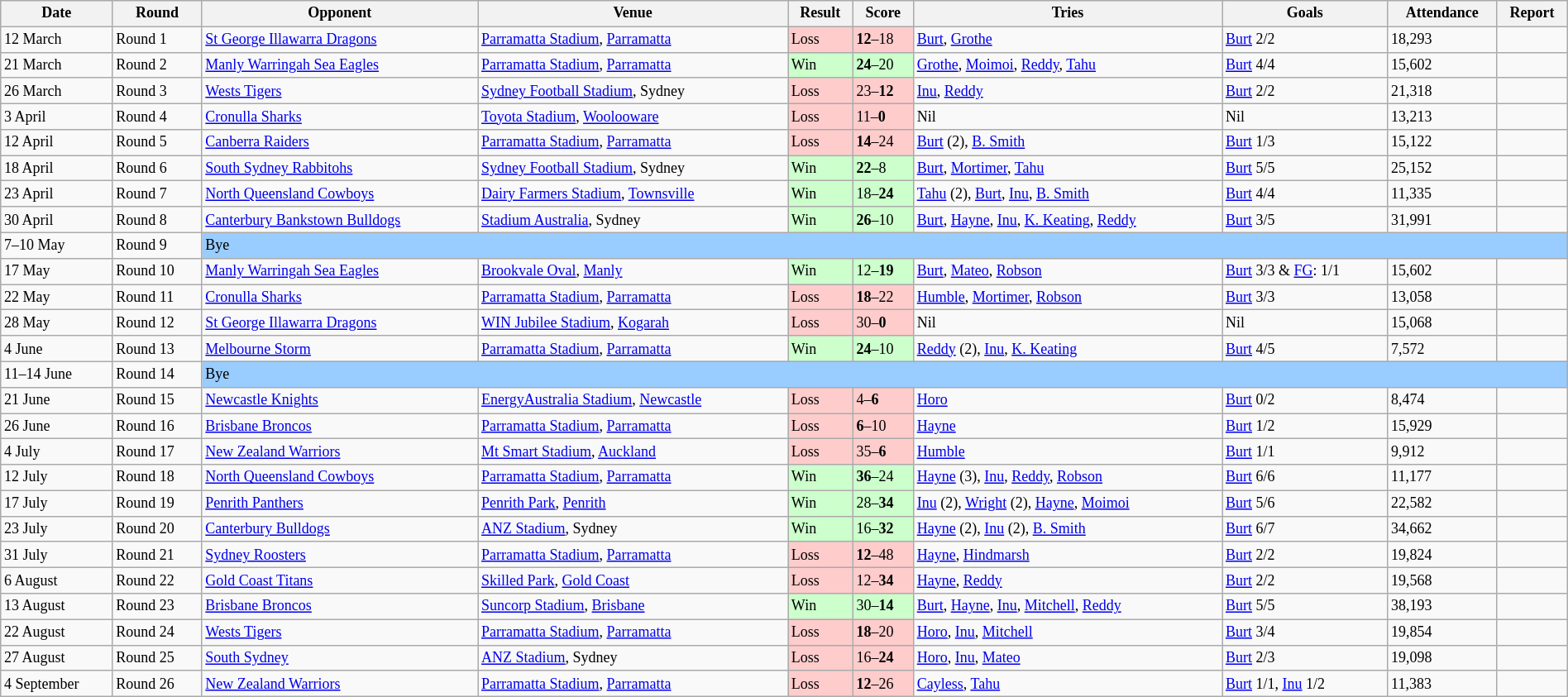<table class="wikitable"  style="font-size:75%; width:100%;">
<tr>
<th>Date</th>
<th>Round</th>
<th>Opponent</th>
<th>Venue</th>
<th>Result</th>
<th>Score</th>
<th>Tries</th>
<th>Goals</th>
<th>Attendance</th>
<th>Report</th>
</tr>
<tr>
<td>12 March</td>
<td>Round 1</td>
<td> <a href='#'>St George Illawarra Dragons</a></td>
<td><a href='#'>Parramatta Stadium</a>, <a href='#'>Parramatta</a></td>
<td style="background:#fcc;">Loss</td>
<td style="background:#fcc;"><strong>12</strong>–18</td>
<td><a href='#'>Burt</a>, <a href='#'>Grothe</a></td>
<td><a href='#'>Burt</a> 2/2</td>
<td>18,293</td>
<td></td>
</tr>
<tr>
<td>21 March</td>
<td>Round 2</td>
<td> <a href='#'>Manly Warringah Sea Eagles</a></td>
<td><a href='#'>Parramatta Stadium</a>, <a href='#'>Parramatta</a></td>
<td style="background:#cfc;">Win</td>
<td style="background:#cfc;"><strong>24</strong>–20</td>
<td><a href='#'>Grothe</a>, <a href='#'>Moimoi</a>, <a href='#'>Reddy</a>, <a href='#'>Tahu</a></td>
<td><a href='#'>Burt</a> 4/4</td>
<td>15,602</td>
<td></td>
</tr>
<tr>
<td>26 March</td>
<td>Round 3</td>
<td> <a href='#'>Wests Tigers</a></td>
<td><a href='#'>Sydney Football Stadium</a>, Sydney</td>
<td style="background:#fcc;">Loss</td>
<td style="background:#fcc;">23–<strong>12</strong></td>
<td><a href='#'>Inu</a>, <a href='#'>Reddy</a></td>
<td><a href='#'>Burt</a> 2/2</td>
<td>21,318</td>
<td></td>
</tr>
<tr>
<td>3 April</td>
<td>Round 4</td>
<td> <a href='#'>Cronulla Sharks</a></td>
<td><a href='#'>Toyota Stadium</a>, <a href='#'>Woolooware</a></td>
<td style="background:#fcc;">Loss</td>
<td style="background:#fcc;">11–<strong>0</strong></td>
<td>Nil</td>
<td>Nil</td>
<td>13,213</td>
<td></td>
</tr>
<tr>
<td>12 April</td>
<td>Round 5</td>
<td> <a href='#'>Canberra Raiders</a></td>
<td><a href='#'>Parramatta Stadium</a>, <a href='#'>Parramatta</a></td>
<td style="background:#fcc;">Loss</td>
<td style="background:#fcc;"><strong>14</strong>–24</td>
<td><a href='#'>Burt</a> (2), <a href='#'>B. Smith</a></td>
<td><a href='#'>Burt</a> 1/3</td>
<td>15,122</td>
<td></td>
</tr>
<tr>
<td>18 April</td>
<td>Round 6</td>
<td> <a href='#'>South Sydney Rabbitohs</a></td>
<td><a href='#'>Sydney Football Stadium</a>, Sydney</td>
<td style="background:#cfc;">Win</td>
<td style="background:#cfc;"><strong>22</strong>–8</td>
<td><a href='#'>Burt</a>, <a href='#'>Mortimer</a>, <a href='#'>Tahu</a></td>
<td><a href='#'>Burt</a> 5/5</td>
<td>25,152</td>
<td></td>
</tr>
<tr>
<td>23 April</td>
<td>Round 7</td>
<td> <a href='#'>North Queensland Cowboys</a></td>
<td><a href='#'>Dairy Farmers Stadium</a>, <a href='#'>Townsville</a></td>
<td style="background:#cfc;">Win</td>
<td style="background:#cfc;">18–<strong>24</strong></td>
<td><a href='#'>Tahu</a> (2), <a href='#'>Burt</a>, <a href='#'>Inu</a>, <a href='#'>B. Smith</a></td>
<td><a href='#'>Burt</a> 4/4</td>
<td>11,335</td>
<td></td>
</tr>
<tr>
<td>30 April</td>
<td>Round 8</td>
<td> <a href='#'>Canterbury Bankstown Bulldogs</a></td>
<td><a href='#'>Stadium Australia</a>, Sydney</td>
<td style="background:#cfc;">Win</td>
<td style="background:#cfc;"><strong>26</strong>–10</td>
<td><a href='#'>Burt</a>, <a href='#'>Hayne</a>, <a href='#'>Inu</a>, <a href='#'>K. Keating</a>, <a href='#'>Reddy</a></td>
<td><a href='#'>Burt</a> 3/5</td>
<td>31,991</td>
<td></td>
</tr>
<tr>
<td>7–10 May</td>
<td>Round 9</td>
<td colspan="8" style="background:#9cf;">Bye</td>
</tr>
<tr>
<td>17 May</td>
<td>Round 10</td>
<td> <a href='#'>Manly Warringah Sea Eagles</a></td>
<td><a href='#'>Brookvale Oval</a>, <a href='#'>Manly</a></td>
<td style="background:#cfc;">Win</td>
<td style="background:#cfc;">12–<strong>19</strong></td>
<td><a href='#'>Burt</a>, <a href='#'>Mateo</a>, <a href='#'>Robson</a></td>
<td><a href='#'>Burt</a> 3/3 & <a href='#'>FG</a>: 1/1</td>
<td>15,602</td>
<td></td>
</tr>
<tr>
<td>22 May</td>
<td>Round 11</td>
<td> <a href='#'>Cronulla Sharks</a></td>
<td><a href='#'>Parramatta Stadium</a>, <a href='#'>Parramatta</a></td>
<td style="background:#fcc;">Loss</td>
<td style="background:#fcc;"><strong>18</strong>–22</td>
<td><a href='#'>Humble</a>, <a href='#'>Mortimer</a>, <a href='#'>Robson</a></td>
<td><a href='#'>Burt</a> 3/3</td>
<td>13,058</td>
<td></td>
</tr>
<tr>
<td>28 May</td>
<td>Round 12</td>
<td> <a href='#'>St George Illawarra Dragons</a></td>
<td><a href='#'>WIN Jubilee Stadium</a>, <a href='#'>Kogarah</a></td>
<td style="background:#fcc;">Loss</td>
<td style="background:#fcc;">30–<strong>0</strong></td>
<td>Nil</td>
<td>Nil</td>
<td>15,068</td>
<td></td>
</tr>
<tr>
<td>4 June</td>
<td>Round 13</td>
<td> <a href='#'>Melbourne Storm</a></td>
<td><a href='#'>Parramatta Stadium</a>, <a href='#'>Parramatta</a></td>
<td style="background:#cfc;">Win</td>
<td style="background:#cfc;"><strong>24</strong>–10</td>
<td><a href='#'>Reddy</a> (2), <a href='#'>Inu</a>, <a href='#'>K. Keating</a></td>
<td><a href='#'>Burt</a> 4/5</td>
<td>7,572</td>
<td></td>
</tr>
<tr>
<td>11–14 June</td>
<td>Round 14</td>
<td colspan="8" style="background:#9cf;">Bye</td>
</tr>
<tr>
<td>21 June</td>
<td>Round 15</td>
<td> <a href='#'>Newcastle Knights</a></td>
<td><a href='#'>EnergyAustralia Stadium</a>, <a href='#'>Newcastle</a></td>
<td style="background:#fcc;">Loss</td>
<td style="background:#fcc;">4–<strong>6</strong></td>
<td><a href='#'>Horo</a></td>
<td><a href='#'>Burt</a> 0/2</td>
<td>8,474</td>
<td></td>
</tr>
<tr>
<td>26 June</td>
<td>Round 16</td>
<td> <a href='#'>Brisbane Broncos</a></td>
<td><a href='#'>Parramatta Stadium</a>, <a href='#'>Parramatta</a></td>
<td style="background:#fcc;">Loss</td>
<td style="background:#fcc;"><strong>6</strong>–10</td>
<td><a href='#'>Hayne</a></td>
<td><a href='#'>Burt</a> 1/2</td>
<td>15,929</td>
<td></td>
</tr>
<tr>
<td>4 July</td>
<td>Round 17</td>
<td> <a href='#'>New Zealand Warriors</a></td>
<td><a href='#'>Mt Smart Stadium</a>, <a href='#'>Auckland</a></td>
<td style="background:#fcc;">Loss</td>
<td style="background:#fcc;">35–<strong>6</strong></td>
<td><a href='#'>Humble</a></td>
<td><a href='#'>Burt</a> 1/1</td>
<td>9,912</td>
<td></td>
</tr>
<tr>
<td>12 July</td>
<td>Round 18</td>
<td> <a href='#'>North Queensland Cowboys</a></td>
<td><a href='#'>Parramatta Stadium</a>, <a href='#'>Parramatta</a></td>
<td style="background:#cfc;">Win</td>
<td style="background:#cfc;"><strong>36</strong>–24</td>
<td><a href='#'>Hayne</a> (3), <a href='#'>Inu</a>, <a href='#'>Reddy</a>, <a href='#'>Robson</a></td>
<td><a href='#'>Burt</a> 6/6</td>
<td>11,177</td>
<td></td>
</tr>
<tr>
<td>17 July</td>
<td>Round 19</td>
<td> <a href='#'>Penrith Panthers</a></td>
<td><a href='#'>Penrith Park</a>, <a href='#'>Penrith</a></td>
<td style="background:#cfc;">Win</td>
<td style="background:#cfc;">28–<strong>34</strong></td>
<td><a href='#'>Inu</a> (2), <a href='#'>Wright</a> (2), <a href='#'>Hayne</a>, <a href='#'>Moimoi</a></td>
<td><a href='#'>Burt</a> 5/6</td>
<td>22,582</td>
<td></td>
</tr>
<tr>
<td>23 July</td>
<td>Round 20</td>
<td> <a href='#'>Canterbury Bulldogs</a></td>
<td><a href='#'>ANZ Stadium</a>, Sydney</td>
<td style="background:#cfc;">Win</td>
<td style="background:#cfc;">16–<strong>32</strong></td>
<td><a href='#'>Hayne</a> (2), <a href='#'>Inu</a> (2), <a href='#'>B. Smith</a></td>
<td><a href='#'>Burt</a> 6/7</td>
<td>34,662</td>
<td></td>
</tr>
<tr>
<td>31 July</td>
<td>Round 21</td>
<td> <a href='#'>Sydney Roosters</a></td>
<td><a href='#'>Parramatta Stadium</a>, <a href='#'>Parramatta</a></td>
<td style="background:#fcc;">Loss</td>
<td style="background:#fcc;"><strong>12</strong>–48</td>
<td><a href='#'>Hayne</a>, <a href='#'>Hindmarsh</a></td>
<td><a href='#'>Burt</a> 2/2</td>
<td>19,824</td>
<td></td>
</tr>
<tr>
<td>6 August</td>
<td>Round 22</td>
<td> <a href='#'>Gold Coast Titans</a></td>
<td><a href='#'>Skilled Park</a>, <a href='#'>Gold Coast</a></td>
<td style="background:#fcc;">Loss</td>
<td style="background:#fcc;">12–<strong>34</strong></td>
<td><a href='#'>Hayne</a>, <a href='#'>Reddy</a></td>
<td><a href='#'>Burt</a> 2/2</td>
<td>19,568</td>
<td></td>
</tr>
<tr>
<td>13 August</td>
<td>Round 23</td>
<td> <a href='#'>Brisbane Broncos</a></td>
<td><a href='#'>Suncorp Stadium</a>, <a href='#'>Brisbane</a></td>
<td style="background:#cfc;">Win</td>
<td style="background:#cfc;">30–<strong>14</strong></td>
<td><a href='#'>Burt</a>, <a href='#'>Hayne</a>, <a href='#'>Inu</a>, <a href='#'>Mitchell</a>, <a href='#'>Reddy</a></td>
<td><a href='#'>Burt</a> 5/5</td>
<td>38,193</td>
<td></td>
</tr>
<tr>
<td>22 August</td>
<td>Round 24</td>
<td> <a href='#'>Wests Tigers</a></td>
<td><a href='#'>Parramatta Stadium</a>, <a href='#'>Parramatta</a></td>
<td style="background:#fcc;">Loss</td>
<td style="background:#fcc;"><strong>18</strong>–20</td>
<td><a href='#'>Horo</a>, <a href='#'>Inu</a>, <a href='#'>Mitchell</a></td>
<td><a href='#'>Burt</a> 3/4</td>
<td>19,854</td>
<td></td>
</tr>
<tr>
<td>27 August</td>
<td>Round 25</td>
<td> <a href='#'>South Sydney</a></td>
<td><a href='#'>ANZ Stadium</a>, Sydney</td>
<td style="background:#fcc;">Loss</td>
<td style="background:#fcc;">16–<strong>24</strong></td>
<td><a href='#'>Horo</a>, <a href='#'>Inu</a>, <a href='#'>Mateo</a></td>
<td><a href='#'>Burt</a> 2/3</td>
<td>19,098</td>
<td></td>
</tr>
<tr>
<td>4 September</td>
<td>Round 26</td>
<td> <a href='#'>New Zealand Warriors</a></td>
<td><a href='#'>Parramatta Stadium</a>, <a href='#'>Parramatta</a></td>
<td style="background:#fcc;">Loss</td>
<td style="background:#fcc;"><strong>12</strong>–26</td>
<td><a href='#'>Cayless</a>, <a href='#'>Tahu</a></td>
<td><a href='#'>Burt</a> 1/1, <a href='#'>Inu</a> 1/2</td>
<td>11,383</td>
<td></td>
</tr>
</table>
